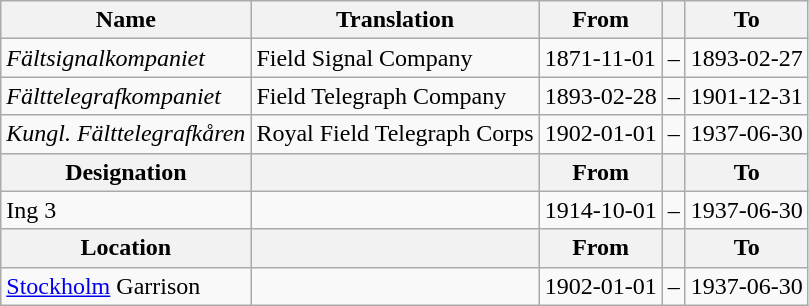<table class="wikitable">
<tr>
<th style="font-weight:bold;">Name</th>
<th style="font-weight:bold;">Translation</th>
<th style="text-align: center; font-weight:bold;">From</th>
<th></th>
<th style="text-align: center; font-weight:bold;">To</th>
</tr>
<tr>
<td style="font-style:italic;">Fältsignalkompaniet</td>
<td>Field Signal Company</td>
<td>1871-11-01</td>
<td>–</td>
<td>1893-02-27</td>
</tr>
<tr>
<td style="font-style:italic;">Fälttelegrafkompaniet</td>
<td>Field Telegraph Company</td>
<td>1893-02-28</td>
<td>–</td>
<td>1901-12-31</td>
</tr>
<tr>
<td style="font-style:italic;">Kungl. Fälttelegrafkåren</td>
<td>Royal Field Telegraph Corps</td>
<td>1902-01-01</td>
<td>–</td>
<td>1937-06-30</td>
</tr>
<tr>
<th style="font-weight:bold;">Designation</th>
<th style="font-weight:bold;"></th>
<th style="text-align: center; font-weight:bold;">From</th>
<th></th>
<th style="text-align: center; font-weight:bold;">To</th>
</tr>
<tr>
<td>Ing 3</td>
<td></td>
<td style="text-align: center;">1914-10-01</td>
<td style="text-align: center;">–</td>
<td style="text-align: center;">1937-06-30</td>
</tr>
<tr>
<th style="font-weight:bold;">Location</th>
<th style="font-weight:bold;"></th>
<th style="text-align: center; font-weight:bold;">From</th>
<th></th>
<th style="text-align: center; font-weight:bold;">To</th>
</tr>
<tr>
<td><a href='#'>Stockholm</a> Garrison</td>
<td></td>
<td style="text-align: center;">1902-01-01</td>
<td style="text-align: center;">–</td>
<td style="text-align: center;">1937-06-30</td>
</tr>
</table>
